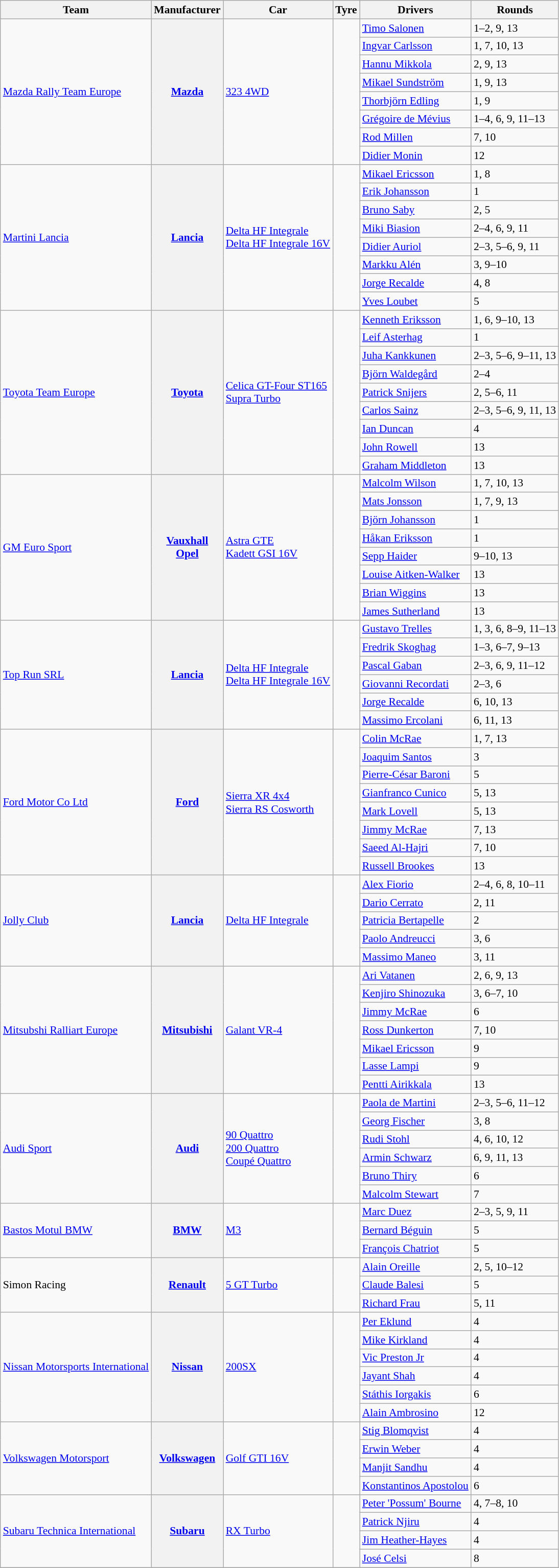<table class="wikitable" style="font-size:90%">
<tr>
<th>Team</th>
<th>Manufacturer</th>
<th>Car</th>
<th>Tyre</th>
<th>Drivers</th>
<th>Rounds</th>
</tr>
<tr>
<td rowspan="8"> <a href='#'>Mazda Rally Team Europe</a></td>
<th rowspan="8"><a href='#'>Mazda</a></th>
<td rowspan="8"><a href='#'>323 4WD</a></td>
<td rowspan="8" align="center"></td>
<td> <a href='#'>Timo Salonen</a></td>
<td>1–2, 9, 13</td>
</tr>
<tr>
<td> <a href='#'>Ingvar Carlsson</a></td>
<td>1, 7, 10, 13</td>
</tr>
<tr>
<td> <a href='#'>Hannu Mikkola</a></td>
<td>2, 9, 13</td>
</tr>
<tr>
<td> <a href='#'>Mikael Sundström</a></td>
<td>1, 9, 13</td>
</tr>
<tr>
<td> <a href='#'>Thorbjörn Edling</a></td>
<td>1, 9</td>
</tr>
<tr>
<td> <a href='#'>Grégoire de Mévius</a></td>
<td>1–4, 6, 9, 11–13</td>
</tr>
<tr>
<td> <a href='#'>Rod Millen</a></td>
<td>7, 10</td>
</tr>
<tr>
<td> <a href='#'>Didier Monin</a></td>
<td>12</td>
</tr>
<tr>
<td rowspan="8"> <a href='#'>Martini Lancia</a></td>
<th rowspan="8"><a href='#'>Lancia</a></th>
<td rowspan="8"><a href='#'>Delta HF Integrale</a><br><a href='#'>Delta HF Integrale 16V</a></td>
<td rowspan="8" align="center"></td>
<td> <a href='#'>Mikael Ericsson</a></td>
<td>1, 8</td>
</tr>
<tr>
<td> <a href='#'>Erik Johansson</a></td>
<td>1</td>
</tr>
<tr>
<td> <a href='#'>Bruno Saby</a></td>
<td>2, 5</td>
</tr>
<tr>
<td> <a href='#'>Miki Biasion</a></td>
<td>2–4, 6, 9, 11</td>
</tr>
<tr>
<td> <a href='#'>Didier Auriol</a></td>
<td>2–3, 5–6, 9, 11</td>
</tr>
<tr>
<td> <a href='#'>Markku Alén</a></td>
<td>3, 9–10</td>
</tr>
<tr>
<td> <a href='#'>Jorge Recalde</a></td>
<td>4, 8</td>
</tr>
<tr>
<td> <a href='#'>Yves Loubet</a></td>
<td>5</td>
</tr>
<tr>
<td rowspan="9"> <a href='#'>Toyota Team Europe</a></td>
<th rowspan="9"><a href='#'>Toyota</a></th>
<td rowspan="9"><a href='#'>Celica GT-Four ST165</a><br><a href='#'>Supra Turbo</a></td>
<td rowspan="9" align="center"></td>
<td> <a href='#'>Kenneth Eriksson</a></td>
<td>1, 6, 9–10, 13</td>
</tr>
<tr>
<td> <a href='#'>Leif Asterhag</a></td>
<td>1</td>
</tr>
<tr>
<td> <a href='#'>Juha Kankkunen</a></td>
<td>2–3, 5–6, 9–11, 13</td>
</tr>
<tr>
<td> <a href='#'>Björn Waldegård</a></td>
<td>2–4</td>
</tr>
<tr>
<td> <a href='#'>Patrick Snijers</a></td>
<td>2, 5–6, 11</td>
</tr>
<tr>
<td> <a href='#'>Carlos Sainz</a></td>
<td>2–3, 5–6, 9, 11, 13</td>
</tr>
<tr>
<td> <a href='#'>Ian Duncan</a></td>
<td>4</td>
</tr>
<tr>
<td> <a href='#'>John Rowell</a></td>
<td>13</td>
</tr>
<tr>
<td> <a href='#'>Graham Middleton</a></td>
<td>13</td>
</tr>
<tr>
<td rowspan="8"> <a href='#'>GM Euro Sport</a></td>
<th rowspan="8"><a href='#'>Vauxhall</a><br><a href='#'>Opel</a></th>
<td rowspan="8"><a href='#'>Astra GTE</a><br><a href='#'>Kadett GSI 16V</a></td>
<td rowspan="8" align="center"></td>
<td> <a href='#'>Malcolm Wilson</a></td>
<td>1, 7, 10, 13</td>
</tr>
<tr>
<td> <a href='#'>Mats Jonsson</a></td>
<td>1, 7, 9, 13</td>
</tr>
<tr>
<td> <a href='#'>Björn Johansson</a></td>
<td>1</td>
</tr>
<tr>
<td> <a href='#'>Håkan Eriksson</a></td>
<td>1</td>
</tr>
<tr>
<td> <a href='#'>Sepp Haider</a></td>
<td>9–10, 13</td>
</tr>
<tr>
<td> <a href='#'>Louise Aitken-Walker</a></td>
<td>13</td>
</tr>
<tr>
<td> <a href='#'>Brian Wiggins</a></td>
<td>13</td>
</tr>
<tr>
<td> <a href='#'>James Sutherland</a></td>
<td>13</td>
</tr>
<tr>
<td rowspan="6"> <a href='#'>Top Run SRL</a></td>
<th rowspan="6"><a href='#'>Lancia</a></th>
<td rowspan="6"><a href='#'>Delta HF Integrale</a><br><a href='#'>Delta HF Integrale 16V</a></td>
<td rowspan="6" align="center"></td>
<td> <a href='#'>Gustavo Trelles</a></td>
<td>1, 3, 6, 8–9, 11–13</td>
</tr>
<tr>
<td> <a href='#'>Fredrik Skoghag</a></td>
<td>1–3, 6–7, 9–13</td>
</tr>
<tr>
<td> <a href='#'>Pascal Gaban</a></td>
<td>2–3, 6, 9, 11–12</td>
</tr>
<tr>
<td> <a href='#'>Giovanni Recordati</a></td>
<td>2–3, 6</td>
</tr>
<tr>
<td> <a href='#'>Jorge Recalde</a></td>
<td>6, 10, 13</td>
</tr>
<tr>
<td> <a href='#'>Massimo Ercolani</a></td>
<td>6, 11, 13</td>
</tr>
<tr>
<td rowspan="8"> <a href='#'>Ford Motor Co Ltd</a></td>
<th rowspan="8"><a href='#'>Ford</a></th>
<td rowspan="8"><a href='#'>Sierra XR 4x4</a><br><a href='#'>Sierra RS Cosworth</a></td>
<td rowspan="8" align="center"><br></td>
<td> <a href='#'>Colin McRae</a></td>
<td>1, 7, 13</td>
</tr>
<tr>
<td> <a href='#'>Joaquim Santos</a></td>
<td>3</td>
</tr>
<tr>
<td> <a href='#'>Pierre-César Baroni</a></td>
<td>5</td>
</tr>
<tr>
<td> <a href='#'>Gianfranco Cunico</a></td>
<td>5, 13</td>
</tr>
<tr>
<td> <a href='#'>Mark Lovell</a></td>
<td>5, 13</td>
</tr>
<tr>
<td> <a href='#'>Jimmy McRae</a></td>
<td>7, 13</td>
</tr>
<tr>
<td> <a href='#'>Saeed Al-Hajri</a></td>
<td>7, 10</td>
</tr>
<tr>
<td> <a href='#'>Russell Brookes</a></td>
<td>13</td>
</tr>
<tr>
<td rowspan="5"> <a href='#'>Jolly Club</a></td>
<th rowspan="5"><a href='#'>Lancia</a></th>
<td rowspan="5"><a href='#'>Delta HF Integrale</a></td>
<td rowspan="5" align="center"></td>
<td> <a href='#'>Alex Fiorio</a></td>
<td>2–4, 6, 8, 10–11</td>
</tr>
<tr>
<td> <a href='#'>Dario Cerrato</a></td>
<td>2, 11</td>
</tr>
<tr>
<td> <a href='#'>Patricia Bertapelle</a></td>
<td>2</td>
</tr>
<tr>
<td> <a href='#'>Paolo Andreucci</a></td>
<td>3, 6</td>
</tr>
<tr>
<td> <a href='#'>Massimo Maneo</a></td>
<td>3, 11</td>
</tr>
<tr>
<td rowspan="7"> <a href='#'>Mitsubshi Ralliart Europe</a></td>
<th rowspan="7"><a href='#'>Mitsubishi</a></th>
<td rowspan="7"><a href='#'>Galant VR-4</a></td>
<td rowspan="7" align="center"></td>
<td> <a href='#'>Ari Vatanen</a></td>
<td>2, 6, 9, 13</td>
</tr>
<tr>
<td> <a href='#'>Kenjiro Shinozuka</a></td>
<td>3, 6–7, 10</td>
</tr>
<tr>
<td> <a href='#'>Jimmy McRae</a></td>
<td>6</td>
</tr>
<tr>
<td> <a href='#'>Ross Dunkerton</a></td>
<td>7, 10</td>
</tr>
<tr>
<td> <a href='#'>Mikael Ericsson</a></td>
<td>9</td>
</tr>
<tr>
<td> <a href='#'>Lasse Lampi</a></td>
<td>9</td>
</tr>
<tr>
<td> <a href='#'>Pentti Airikkala</a></td>
<td>13</td>
</tr>
<tr>
<td rowspan="6"> <a href='#'>Audi Sport</a></td>
<th rowspan="6"><a href='#'>Audi</a></th>
<td rowspan="6"><a href='#'>90 Quattro</a><br><a href='#'>200 Quattro</a><br><a href='#'>Coupé Quattro</a></td>
<td rowspan="6" align="center"></td>
<td> <a href='#'>Paola de Martini</a></td>
<td>2–3, 5–6, 11–12</td>
</tr>
<tr>
<td> <a href='#'>Georg Fischer</a></td>
<td>3, 8</td>
</tr>
<tr>
<td> <a href='#'>Rudi Stohl</a></td>
<td>4, 6, 10, 12</td>
</tr>
<tr>
<td> <a href='#'>Armin Schwarz</a></td>
<td>6, 9, 11, 13</td>
</tr>
<tr>
<td> <a href='#'>Bruno Thiry</a></td>
<td>6</td>
</tr>
<tr>
<td> <a href='#'>Malcolm Stewart</a></td>
<td>7</td>
</tr>
<tr>
<td rowspan="3"> <a href='#'>Bastos Motul BMW</a></td>
<th rowspan="3"><a href='#'>BMW</a></th>
<td rowspan="3"><a href='#'>M3</a></td>
<td rowspan="3" align="center"></td>
<td> <a href='#'>Marc Duez</a></td>
<td>2–3, 5, 9, 11</td>
</tr>
<tr>
<td> <a href='#'>Bernard Béguin</a></td>
<td>5</td>
</tr>
<tr>
<td> <a href='#'>François Chatriot</a></td>
<td>5</td>
</tr>
<tr>
<td rowspan="3"> Simon Racing</td>
<th rowspan="3"><a href='#'>Renault</a></th>
<td rowspan="3"><a href='#'>5 GT Turbo</a></td>
<td rowspan="3" align="center"></td>
<td> <a href='#'>Alain Oreille</a></td>
<td>2, 5, 10–12</td>
</tr>
<tr>
<td> <a href='#'>Claude Balesi</a></td>
<td>5</td>
</tr>
<tr>
<td> <a href='#'>Richard Frau</a></td>
<td>5, 11</td>
</tr>
<tr>
<td rowspan="6"> <a href='#'>Nissan Motorsports International</a></td>
<th rowspan="6"><a href='#'>Nissan</a></th>
<td rowspan="6"><a href='#'>200SX</a></td>
<td rowspan="6" align="center"></td>
<td> <a href='#'>Per Eklund</a></td>
<td>4</td>
</tr>
<tr>
<td> <a href='#'>Mike Kirkland</a></td>
<td>4</td>
</tr>
<tr>
<td> <a href='#'>Vic Preston Jr</a></td>
<td>4</td>
</tr>
<tr>
<td> <a href='#'>Jayant Shah</a></td>
<td>4</td>
</tr>
<tr>
<td> <a href='#'>Státhis Iorgakis</a></td>
<td>6</td>
</tr>
<tr>
<td> <a href='#'>Alain Ambrosino</a></td>
<td>12</td>
</tr>
<tr>
<td rowspan="4"> <a href='#'>Volkswagen Motorsport</a></td>
<th rowspan="4"><a href='#'>Volkswagen</a></th>
<td rowspan="4"><a href='#'>Golf GTI 16V</a></td>
<td rowspan="4" align="center"></td>
<td> <a href='#'>Stig Blomqvist</a></td>
<td>4</td>
</tr>
<tr>
<td> <a href='#'>Erwin Weber</a></td>
<td>4</td>
</tr>
<tr>
<td> <a href='#'>Manjit Sandhu</a></td>
<td>4</td>
</tr>
<tr>
<td> <a href='#'>Konstantinos Apostolou</a></td>
<td>6</td>
</tr>
<tr>
<td rowspan="4"> <a href='#'>Subaru Technica International</a></td>
<th rowspan="4"><a href='#'>Subaru</a></th>
<td rowspan="4"><a href='#'>RX Turbo</a></td>
<td rowspan="4" align="center"></td>
<td> <a href='#'>Peter 'Possum' Bourne</a></td>
<td>4, 7–8, 10</td>
</tr>
<tr>
<td> <a href='#'>Patrick Njiru</a></td>
<td>4</td>
</tr>
<tr>
<td> <a href='#'>Jim Heather-Hayes</a></td>
<td>4</td>
</tr>
<tr>
<td> <a href='#'>José Celsi</a></td>
<td>8</td>
</tr>
<tr>
</tr>
</table>
